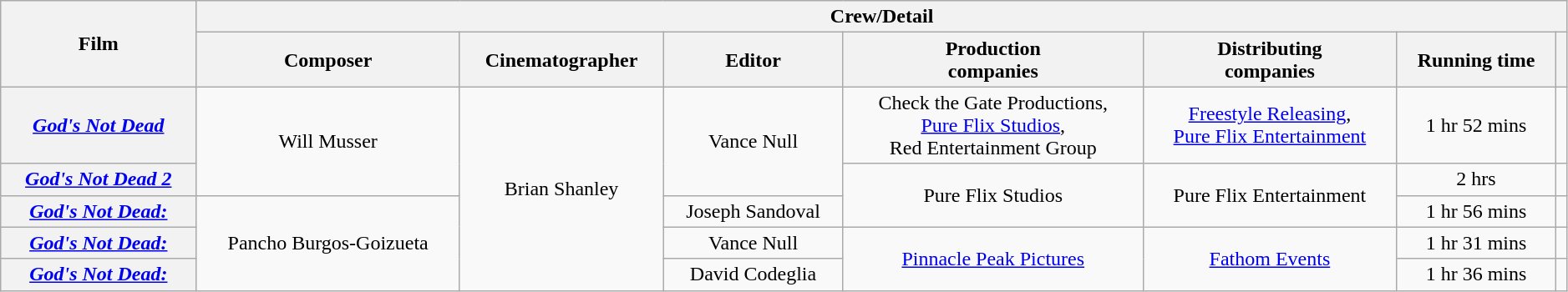<table class="wikitable sortable" style="text-align:center; width:99%;">
<tr>
<th rowspan="2">Film</th>
<th colspan="7">Crew/Detail</th>
</tr>
<tr>
<th style="text-align:center;">Composer</th>
<th style="text-align:center;">Cinematographer</th>
<th style="text-align:center;">Editor</th>
<th style="text-align:center;">Production <br>companies</th>
<th style="text-align:center;">Distributing <br>companies</th>
<th style="text-align:center;">Running time</th>
<th style="text-align:center;"></th>
</tr>
<tr>
<th><em><a href='#'>God's Not Dead</a></em></th>
<td rowspan="2">Will Musser</td>
<td rowspan="5">Brian Shanley</td>
<td rowspan="2">Vance Null</td>
<td>Check the Gate Productions, <br><a href='#'>Pure Flix Studios</a>, <br>Red Entertainment Group</td>
<td><a href='#'>Freestyle Releasing</a>, <br><a href='#'>Pure Flix Entertainment</a></td>
<td>1 hr 52 mins</td>
<td></td>
</tr>
<tr>
<th><em><a href='#'>God's Not Dead 2</a></em></th>
<td rowspan="2">Pure Flix Studios</td>
<td rowspan="2">Pure Flix Entertainment</td>
<td>2 hrs</td>
<td></td>
</tr>
<tr>
<th><em><a href='#'>God's Not Dead: <br></a></em></th>
<td rowspan="3">Pancho Burgos-Goizueta</td>
<td>Joseph Sandoval</td>
<td>1 hr 56 mins</td>
<td></td>
</tr>
<tr>
<th><em><a href='#'>God's Not Dead: <br></a></em></th>
<td>Vance Null</td>
<td rowspan="2"><a href='#'>Pinnacle Peak Pictures</a></td>
<td rowspan="2"><a href='#'>Fathom Events</a></td>
<td>1 hr 31 mins</td>
<td></td>
</tr>
<tr>
<th><em><a href='#'>God's Not Dead: <br></a></em></th>
<td>David Codeglia</td>
<td>1 hr 36 mins</td>
<td></td>
</tr>
</table>
